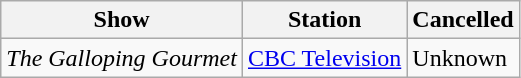<table class="wikitable">
<tr>
<th>Show</th>
<th>Station</th>
<th>Cancelled</th>
</tr>
<tr>
<td><em>The Galloping Gourmet</em></td>
<td><a href='#'>CBC Television</a></td>
<td>Unknown</td>
</tr>
</table>
